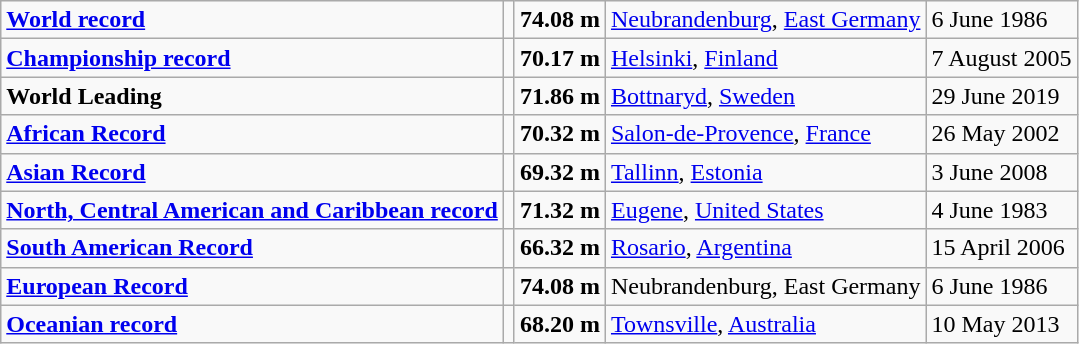<table class="wikitable">
<tr>
<td><strong><a href='#'>World record</a></strong></td>
<td></td>
<td><strong>74.08 m</strong></td>
<td><a href='#'>Neubrandenburg</a>, <a href='#'>East Germany</a></td>
<td>6 June 1986</td>
</tr>
<tr>
<td><strong><a href='#'>Championship record</a></strong></td>
<td></td>
<td><strong>70.17 m</strong></td>
<td><a href='#'>Helsinki</a>, <a href='#'>Finland</a></td>
<td>7 August 2005</td>
</tr>
<tr>
<td><strong>World Leading</strong></td>
<td></td>
<td><strong>71.86 m</strong></td>
<td><a href='#'>Bottnaryd</a>, <a href='#'>Sweden</a></td>
<td>29 June 2019</td>
</tr>
<tr>
<td><strong><a href='#'>African Record</a></strong></td>
<td></td>
<td><strong>70.32 m</strong></td>
<td><a href='#'>Salon-de-Provence</a>, <a href='#'>France</a></td>
<td>26 May 2002</td>
</tr>
<tr>
<td><strong><a href='#'>Asian Record</a></strong></td>
<td></td>
<td><strong>69.32 m</strong></td>
<td><a href='#'>Tallinn</a>, <a href='#'>Estonia</a></td>
<td>3 June 2008</td>
</tr>
<tr>
<td><strong><a href='#'>North, Central American and Caribbean record</a></strong></td>
<td></td>
<td><strong>71.32 m</strong></td>
<td><a href='#'>Eugene</a>, <a href='#'>United States</a></td>
<td>4 June 1983</td>
</tr>
<tr>
<td><strong><a href='#'>South American Record</a></strong></td>
<td></td>
<td><strong>66.32 m</strong></td>
<td><a href='#'>Rosario</a>, <a href='#'>Argentina</a></td>
<td>15 April 2006</td>
</tr>
<tr>
<td><strong><a href='#'>European Record</a></strong></td>
<td></td>
<td><strong>74.08 m</strong></td>
<td>Neubrandenburg, East Germany</td>
<td>6 June 1986</td>
</tr>
<tr>
<td><strong><a href='#'>Oceanian record</a></strong></td>
<td></td>
<td><strong>68.20 m</strong></td>
<td><a href='#'>Townsville</a>, <a href='#'>Australia</a></td>
<td>10 May 2013</td>
</tr>
</table>
